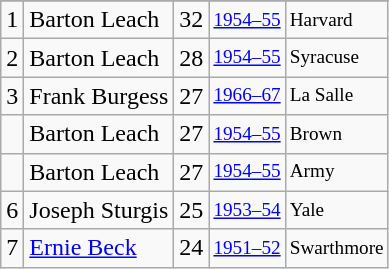<table class="wikitable">
<tr>
</tr>
<tr>
<td>1</td>
<td>Barton Leach</td>
<td>32</td>
<td style="font-size:80%;"><a href='#'>1954–55</a></td>
<td style="font-size:80%;">Harvard</td>
</tr>
<tr>
<td>2</td>
<td>Barton Leach</td>
<td>28</td>
<td style="font-size:80%;"><a href='#'>1954–55</a></td>
<td style="font-size:80%;">Syracuse</td>
</tr>
<tr>
<td>3</td>
<td>Frank Burgess</td>
<td>27</td>
<td style="font-size:80%;"><a href='#'>1966–67</a></td>
<td style="font-size:80%;">La Salle</td>
</tr>
<tr>
<td></td>
<td>Barton Leach</td>
<td>27</td>
<td style="font-size:80%;"><a href='#'>1954–55</a></td>
<td style="font-size:80%;">Brown</td>
</tr>
<tr>
<td></td>
<td>Barton Leach</td>
<td>27</td>
<td style="font-size:80%;"><a href='#'>1954–55</a></td>
<td style="font-size:80%;">Army</td>
</tr>
<tr>
<td>6</td>
<td>Joseph Sturgis</td>
<td>25</td>
<td style="font-size:80%;"><a href='#'>1953–54</a></td>
<td style="font-size:80%;">Yale</td>
</tr>
<tr>
<td>7</td>
<td><a href='#'>Ernie Beck</a></td>
<td>24</td>
<td style="font-size:80%;"><a href='#'>1951–52</a></td>
<td style="font-size:80%;">Swarthmore</td>
</tr>
</table>
